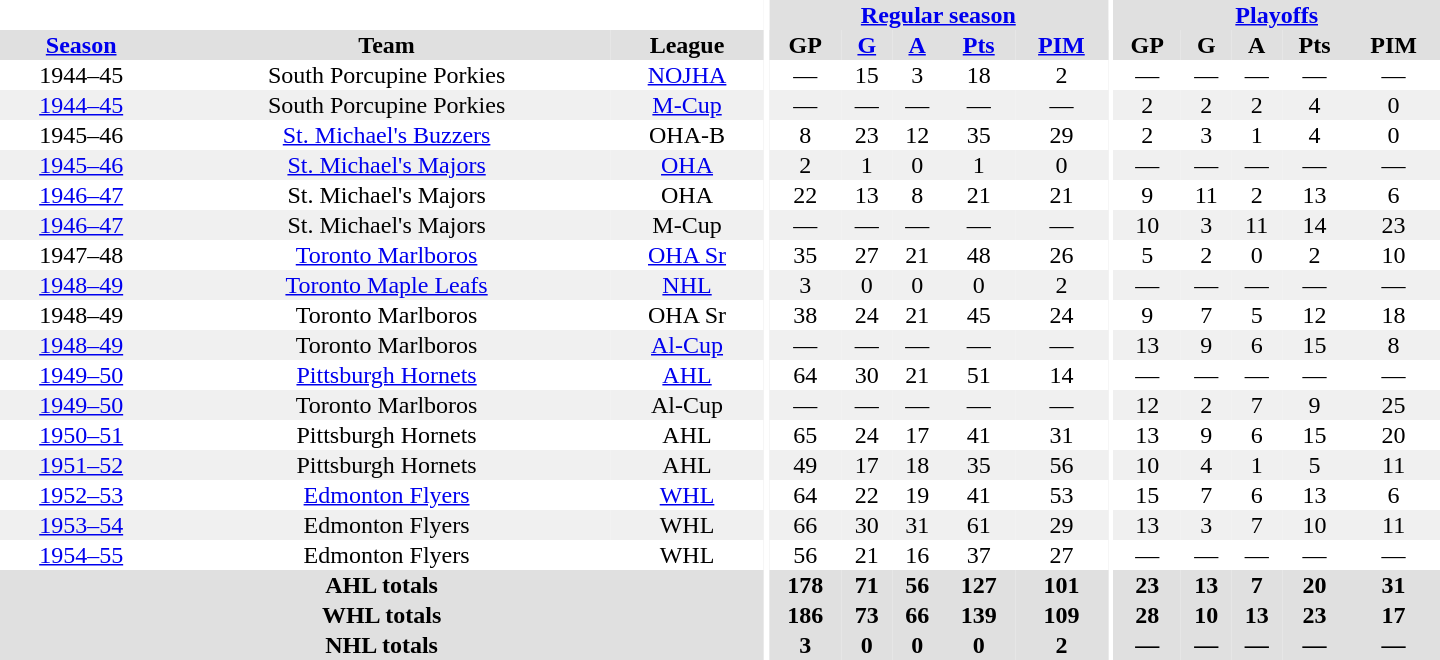<table border="0" cellpadding="1" cellspacing="0" style="text-align:center; width:60em">
<tr bgcolor="#e0e0e0">
<th colspan="3" bgcolor="#ffffff"></th>
<th rowspan="100" bgcolor="#ffffff"></th>
<th colspan="5"><a href='#'>Regular season</a></th>
<th rowspan="100" bgcolor="#ffffff"></th>
<th colspan="5"><a href='#'>Playoffs</a></th>
</tr>
<tr bgcolor="#e0e0e0">
<th><a href='#'>Season</a></th>
<th>Team</th>
<th>League</th>
<th>GP</th>
<th><a href='#'>G</a></th>
<th><a href='#'>A</a></th>
<th><a href='#'>Pts</a></th>
<th><a href='#'>PIM</a></th>
<th>GP</th>
<th>G</th>
<th>A</th>
<th>Pts</th>
<th>PIM</th>
</tr>
<tr>
<td>1944–45</td>
<td>South Porcupine Porkies</td>
<td><a href='#'>NOJHA</a></td>
<td>—</td>
<td>15</td>
<td>3</td>
<td>18</td>
<td>2</td>
<td>—</td>
<td>—</td>
<td>—</td>
<td>—</td>
<td>—</td>
</tr>
<tr bgcolor="#f0f0f0">
<td><a href='#'>1944–45</a></td>
<td>South Porcupine Porkies</td>
<td><a href='#'>M-Cup</a></td>
<td>—</td>
<td>—</td>
<td>—</td>
<td>—</td>
<td>—</td>
<td>2</td>
<td>2</td>
<td>2</td>
<td>4</td>
<td>0</td>
</tr>
<tr>
<td>1945–46</td>
<td><a href='#'>St. Michael's Buzzers</a></td>
<td>OHA-B</td>
<td>8</td>
<td>23</td>
<td>12</td>
<td>35</td>
<td>29</td>
<td>2</td>
<td>3</td>
<td>1</td>
<td>4</td>
<td>0</td>
</tr>
<tr bgcolor="#f0f0f0">
<td><a href='#'>1945–46</a></td>
<td><a href='#'>St. Michael's Majors</a></td>
<td><a href='#'>OHA</a></td>
<td>2</td>
<td>1</td>
<td>0</td>
<td>1</td>
<td>0</td>
<td>—</td>
<td>—</td>
<td>—</td>
<td>—</td>
<td>—</td>
</tr>
<tr>
<td><a href='#'>1946–47</a></td>
<td>St. Michael's Majors</td>
<td>OHA</td>
<td>22</td>
<td>13</td>
<td>8</td>
<td>21</td>
<td>21</td>
<td>9</td>
<td>11</td>
<td>2</td>
<td>13</td>
<td>6</td>
</tr>
<tr bgcolor="#f0f0f0">
<td><a href='#'>1946–47</a></td>
<td>St. Michael's Majors</td>
<td>M-Cup</td>
<td>—</td>
<td>—</td>
<td>—</td>
<td>—</td>
<td>—</td>
<td>10</td>
<td>3</td>
<td>11</td>
<td>14</td>
<td>23</td>
</tr>
<tr>
<td>1947–48</td>
<td><a href='#'>Toronto Marlboros</a></td>
<td><a href='#'>OHA Sr</a></td>
<td>35</td>
<td>27</td>
<td>21</td>
<td>48</td>
<td>26</td>
<td>5</td>
<td>2</td>
<td>0</td>
<td>2</td>
<td>10</td>
</tr>
<tr bgcolor="#f0f0f0">
<td><a href='#'>1948–49</a></td>
<td><a href='#'>Toronto Maple Leafs</a></td>
<td><a href='#'>NHL</a></td>
<td>3</td>
<td>0</td>
<td>0</td>
<td>0</td>
<td>2</td>
<td>—</td>
<td>—</td>
<td>—</td>
<td>—</td>
<td>—</td>
</tr>
<tr>
<td>1948–49</td>
<td>Toronto Marlboros</td>
<td>OHA Sr</td>
<td>38</td>
<td>24</td>
<td>21</td>
<td>45</td>
<td>24</td>
<td>9</td>
<td>7</td>
<td>5</td>
<td>12</td>
<td>18</td>
</tr>
<tr bgcolor="#f0f0f0">
<td><a href='#'>1948–49</a></td>
<td>Toronto Marlboros</td>
<td><a href='#'>Al-Cup</a></td>
<td>—</td>
<td>—</td>
<td>—</td>
<td>—</td>
<td>—</td>
<td>13</td>
<td>9</td>
<td>6</td>
<td>15</td>
<td>8</td>
</tr>
<tr>
<td><a href='#'>1949–50</a></td>
<td><a href='#'>Pittsburgh Hornets</a></td>
<td><a href='#'>AHL</a></td>
<td>64</td>
<td>30</td>
<td>21</td>
<td>51</td>
<td>14</td>
<td>—</td>
<td>—</td>
<td>—</td>
<td>—</td>
<td>—</td>
</tr>
<tr bgcolor="#f0f0f0">
<td><a href='#'>1949–50</a></td>
<td>Toronto Marlboros</td>
<td>Al-Cup</td>
<td>—</td>
<td>—</td>
<td>—</td>
<td>—</td>
<td>—</td>
<td>12</td>
<td>2</td>
<td>7</td>
<td>9</td>
<td>25</td>
</tr>
<tr>
<td><a href='#'>1950–51</a></td>
<td>Pittsburgh Hornets</td>
<td>AHL</td>
<td>65</td>
<td>24</td>
<td>17</td>
<td>41</td>
<td>31</td>
<td>13</td>
<td>9</td>
<td>6</td>
<td>15</td>
<td>20</td>
</tr>
<tr bgcolor="#f0f0f0">
<td><a href='#'>1951–52</a></td>
<td>Pittsburgh Hornets</td>
<td>AHL</td>
<td>49</td>
<td>17</td>
<td>18</td>
<td>35</td>
<td>56</td>
<td>10</td>
<td>4</td>
<td>1</td>
<td>5</td>
<td>11</td>
</tr>
<tr>
<td><a href='#'>1952–53</a></td>
<td><a href='#'>Edmonton Flyers</a></td>
<td><a href='#'>WHL</a></td>
<td>64</td>
<td>22</td>
<td>19</td>
<td>41</td>
<td>53</td>
<td>15</td>
<td>7</td>
<td>6</td>
<td>13</td>
<td>6</td>
</tr>
<tr bgcolor="#f0f0f0">
<td><a href='#'>1953–54</a></td>
<td>Edmonton Flyers</td>
<td>WHL</td>
<td>66</td>
<td>30</td>
<td>31</td>
<td>61</td>
<td>29</td>
<td>13</td>
<td>3</td>
<td>7</td>
<td>10</td>
<td>11</td>
</tr>
<tr>
<td><a href='#'>1954–55</a></td>
<td>Edmonton Flyers</td>
<td>WHL</td>
<td>56</td>
<td>21</td>
<td>16</td>
<td>37</td>
<td>27</td>
<td>—</td>
<td>—</td>
<td>—</td>
<td>—</td>
<td>—</td>
</tr>
<tr bgcolor="#e0e0e0">
<th colspan="3">AHL totals</th>
<th>178</th>
<th>71</th>
<th>56</th>
<th>127</th>
<th>101</th>
<th>23</th>
<th>13</th>
<th>7</th>
<th>20</th>
<th>31</th>
</tr>
<tr bgcolor="#e0e0e0">
<th colspan="3">WHL totals</th>
<th>186</th>
<th>73</th>
<th>66</th>
<th>139</th>
<th>109</th>
<th>28</th>
<th>10</th>
<th>13</th>
<th>23</th>
<th>17</th>
</tr>
<tr bgcolor="#e0e0e0">
<th colspan="3">NHL totals</th>
<th>3</th>
<th>0</th>
<th>0</th>
<th>0</th>
<th>2</th>
<th>—</th>
<th>—</th>
<th>—</th>
<th>—</th>
<th>—</th>
</tr>
</table>
